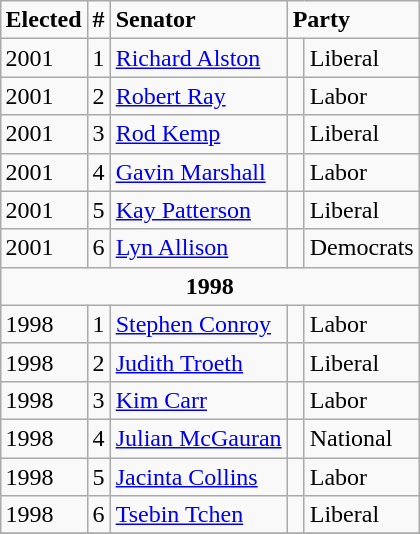<table class="wikitable" style="float:right">
<tr>
<td><strong>Elected</strong></td>
<td><strong>#</strong></td>
<td><strong>Senator</strong></td>
<td colspan="2"><strong>Party</strong></td>
</tr>
<tr>
<td>2001</td>
<td>1</td>
<td><a href='#'>Richard Alston</a></td>
<td> </td>
<td>Liberal</td>
</tr>
<tr>
<td>2001</td>
<td>2</td>
<td><a href='#'>Robert Ray</a></td>
<td> </td>
<td>Labor</td>
</tr>
<tr>
<td>2001</td>
<td>3</td>
<td><a href='#'>Rod Kemp</a></td>
<td> </td>
<td>Liberal</td>
</tr>
<tr>
<td>2001</td>
<td>4</td>
<td><a href='#'>Gavin Marshall</a></td>
<td> </td>
<td>Labor</td>
</tr>
<tr>
<td>2001</td>
<td>5</td>
<td><a href='#'>Kay Patterson</a></td>
<td> </td>
<td>Liberal</td>
</tr>
<tr>
<td>2001</td>
<td>6</td>
<td><a href='#'>Lyn Allison</a></td>
<td> </td>
<td>Democrats</td>
</tr>
<tr>
<td align=center colspan="5"><strong>1998</strong></td>
</tr>
<tr>
<td>1998</td>
<td>1</td>
<td><a href='#'>Stephen Conroy</a></td>
<td> </td>
<td>Labor</td>
</tr>
<tr>
<td>1998</td>
<td>2</td>
<td><a href='#'>Judith Troeth</a></td>
<td> </td>
<td>Liberal</td>
</tr>
<tr>
<td>1998</td>
<td>3</td>
<td><a href='#'>Kim Carr</a></td>
<td> </td>
<td>Labor</td>
</tr>
<tr>
<td>1998</td>
<td>4</td>
<td><a href='#'>Julian McGauran</a></td>
<td> </td>
<td>National</td>
</tr>
<tr>
<td>1998</td>
<td>5</td>
<td><a href='#'>Jacinta Collins</a></td>
<td> </td>
<td>Labor</td>
</tr>
<tr>
<td>1998</td>
<td>6</td>
<td><a href='#'>Tsebin Tchen</a></td>
<td> </td>
<td>Liberal</td>
</tr>
<tr>
</tr>
</table>
